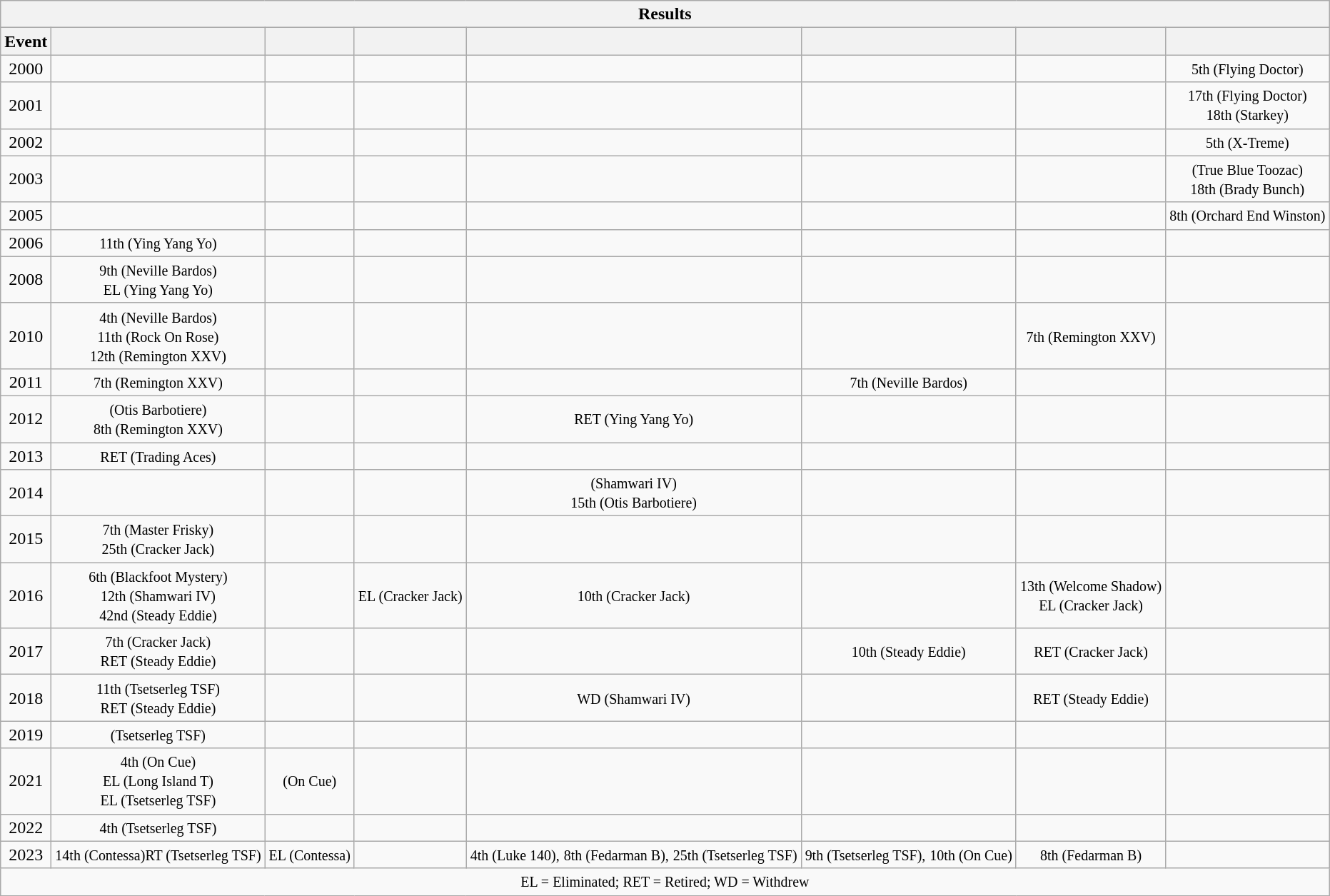<table class="wikitable mw-collapsible" style="text-align:center">
<tr>
<th colspan="10" align="center"><strong>Results</strong></th>
</tr>
<tr>
<th>Event</th>
<th></th>
<th></th>
<th></th>
<th></th>
<th></th>
<th></th>
<th></th>
</tr>
<tr>
<td>2000</td>
<td></td>
<td></td>
<td></td>
<td></td>
<td></td>
<td></td>
<td><small>5th (Flying Doctor)</small></td>
</tr>
<tr>
<td>2001</td>
<td></td>
<td></td>
<td></td>
<td></td>
<td></td>
<td></td>
<td><small>17th (Flying Doctor)</small><br><small>18th (Starkey)</small></td>
</tr>
<tr>
<td>2002</td>
<td></td>
<td></td>
<td></td>
<td></td>
<td></td>
<td></td>
<td><small>5th (X-Treme)</small></td>
</tr>
<tr>
<td>2003</td>
<td></td>
<td></td>
<td></td>
<td></td>
<td></td>
<td></td>
<td><small> (True Blue Toozac)</small><br><small>18th (Brady Bunch)</small></td>
</tr>
<tr>
<td>2005</td>
<td></td>
<td></td>
<td></td>
<td></td>
<td></td>
<td></td>
<td><small>8th (Orchard End Winston)</small></td>
</tr>
<tr>
<td>2006</td>
<td><small>11th (Ying Yang Yo)</small></td>
<td></td>
<td></td>
<td></td>
<td></td>
<td></td>
<td></td>
</tr>
<tr>
<td>2008</td>
<td><small>9th (Neville Bardos)</small><br><small>EL (Ying Yang Yo)</small></td>
<td></td>
<td></td>
<td></td>
<td></td>
<td></td>
<td></td>
</tr>
<tr>
<td>2010</td>
<td><small>4th (Neville Bardos)</small><br><small>11th (Rock On Rose)</small><br><small>12th (Remington XXV)</small></td>
<td></td>
<td></td>
<td></td>
<td></td>
<td><small>7th (Remington XXV)</small></td>
<td></td>
</tr>
<tr>
<td>2011</td>
<td><small>7th (Remington XXV)</small></td>
<td></td>
<td></td>
<td></td>
<td><small>7th (Neville Bardos)</small></td>
<td></td>
<td></td>
</tr>
<tr>
<td>2012</td>
<td><small> (Otis Barbotiere)</small><br><small>8th (Remington XXV)</small></td>
<td></td>
<td></td>
<td><small>RET (Ying Yang Yo)</small></td>
<td></td>
<td></td>
<td></td>
</tr>
<tr>
<td>2013</td>
<td><small>RET (Trading Aces)</small></td>
<td></td>
<td></td>
<td></td>
<td></td>
<td></td>
<td></td>
</tr>
<tr>
<td>2014</td>
<td></td>
<td></td>
<td></td>
<td><small> (Shamwari IV)</small><br><small>15th (Otis Barbotiere)</small></td>
<td></td>
<td></td>
<td></td>
</tr>
<tr>
<td>2015</td>
<td><small>7th (Master Frisky)</small><br><small>25th (Cracker Jack)</small></td>
<td></td>
<td></td>
<td></td>
<td></td>
<td></td>
<td></td>
</tr>
<tr>
<td>2016</td>
<td><small>6th (Blackfoot Mystery)</small><br><small>12th (Shamwari IV)</small><br><small>42nd (Steady Eddie)</small></td>
<td></td>
<td><small>EL (Cracker Jack)</small></td>
<td><small>10th (Cracker Jack)</small></td>
<td></td>
<td><small>13th (Welcome Shadow)</small><br><small>EL (Cracker Jack)</small></td>
<td></td>
</tr>
<tr>
<td>2017</td>
<td><small>7th (Cracker Jack)</small><br><small>RET (Steady Eddie)</small></td>
<td></td>
<td></td>
<td></td>
<td><small>10th (Steady Eddie)</small></td>
<td><small>RET (Cracker Jack)</small></td>
<td></td>
</tr>
<tr>
<td>2018</td>
<td><small>11th (Tsetserleg TSF)</small><br><small>RET (Steady Eddie)</small></td>
<td></td>
<td></td>
<td><small>WD (Shamwari IV)</small></td>
<td></td>
<td><small>RET (Steady Eddie)</small></td>
<td></td>
</tr>
<tr>
<td>2019</td>
<td><small> (Tsetserleg TSF)</small></td>
<td></td>
<td></td>
<td></td>
<td></td>
<td></td>
<td></td>
</tr>
<tr>
<td>2021</td>
<td><small>4th (On Cue)</small><br><small> EL (Long Island T)</small><br><small> EL (Tsetserleg TSF)</small></td>
<td><small> (On Cue)</small></td>
<td></td>
<td></td>
<td></td>
<td></td>
<td></td>
</tr>
<tr>
<td>2022</td>
<td><small>4th (Tsetserleg TSF)</small></td>
<td></td>
<td></td>
<td></td>
<td></td>
<td></td>
<td></td>
</tr>
<tr>
<td>2023</td>
<td><small>14th (Contessa)</small><small>RT (Tsetserleg TSF)</small></td>
<td><small>EL (Contessa)</small></td>
<td></td>
<td><small>4th (Luke 140),</small> <small>8th (Fedarman B)</small><small>,</small> <small>25th (Tsetserleg TSF)</small></td>
<td><small>9th (Tsetserleg TSF),</small> <small>10th (On Cue)</small></td>
<td><small>8th (Fedarman B)</small></td>
<td></td>
</tr>
<tr>
<td colspan="10" align="center"><small> EL = Eliminated; RET = Retired; WD = Withdrew </small></td>
</tr>
</table>
